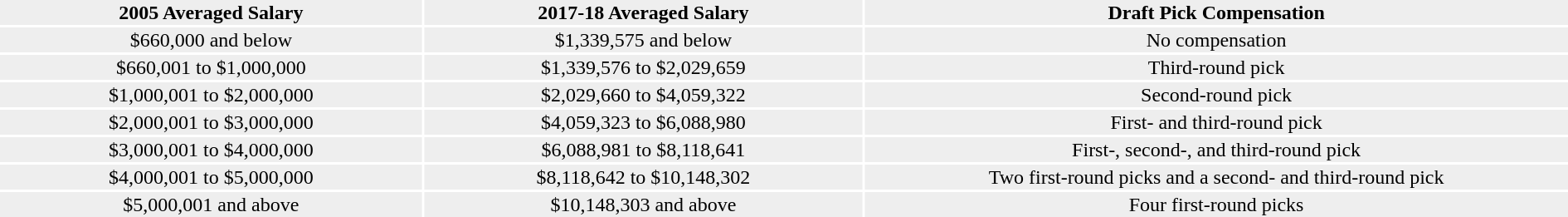<table width=100%>
<tr>
<th colspan=3></th>
</tr>
<tr bgcolor="#eeeeee">
<th width=27%>2005 Averaged Salary</th>
<th width="28%">2017-18 Averaged Salary</th>
<th width=45%>Draft Pick Compensation</th>
</tr>
<tr bgcolor="#eeeeee">
<td align=center>$660,000 and below</td>
<td align=center>$1,339,575 and below</td>
<td align=center>No compensation</td>
</tr>
<tr bgcolor="#eeeeee">
<td align=center>$660,001 to $1,000,000</td>
<td align=center>$1,339,576 to $2,029,659</td>
<td align=center>Third-round pick</td>
</tr>
<tr bgcolor="#eeeeee">
<td align=center>$1,000,001 to $2,000,000</td>
<td align=center>$2,029,660 to $4,059,322</td>
<td align=center>Second-round pick</td>
</tr>
<tr bgcolor="#eeeeee">
<td align=center>$2,000,001 to $3,000,000</td>
<td align=center>$4,059,323 to $6,088,980</td>
<td align=center>First- and third-round pick</td>
</tr>
<tr bgcolor="#eeeeee">
<td align=center>$3,000,001 to $4,000,000</td>
<td align=center>$6,088,981 to $8,118,641</td>
<td align=center>First-, second-, and third-round pick</td>
</tr>
<tr bgcolor="#eeeeee">
<td align=center>$4,000,001 to $5,000,000</td>
<td align=center>$8,118,642 to $10,148,302</td>
<td align=center>Two first-round picks and a second- and third-round pick</td>
</tr>
<tr bgcolor="#eeeeee">
<td align=center>$5,000,001 and above</td>
<td align=center>$10,148,303 and above</td>
<td align=center>Four first-round picks</td>
</tr>
</table>
